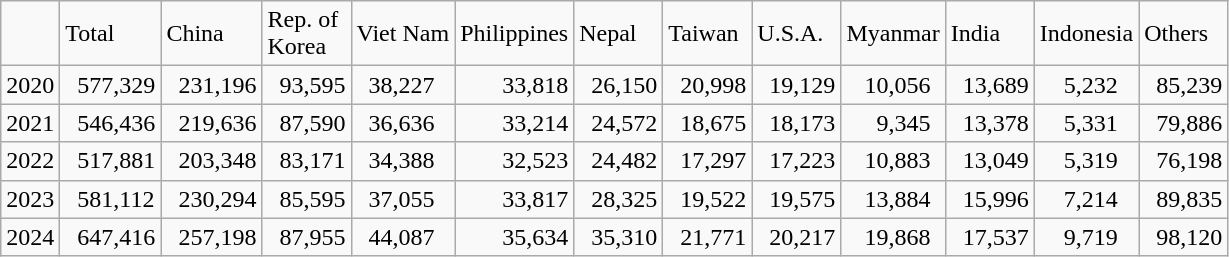<table class="wikitable">
<tr>
<td>　</td>
<td>Total</td>
<td>China</td>
<td>Rep. of<br>Korea</td>
<td>Viet Nam</td>
<td>Philippines</td>
<td>Nepal</td>
<td>Taiwan</td>
<td>U.S.A.</td>
<td>Myanmar</td>
<td>India</td>
<td>Indonesia</td>
<td>Others</td>
</tr>
<tr>
<td>2020</td>
<td>  577,329</td>
<td>  231,196</td>
<td>  93,595</td>
<td>  38,227</td>
<td align="right">33,818</td>
<td>  26,150</td>
<td>  20,998</td>
<td>  19,129</td>
<td>   10,056</td>
<td>  13,689</td>
<td>    5,232</td>
<td>  85,239</td>
</tr>
<tr>
<td>2021</td>
<td>  546,436</td>
<td>  219,636</td>
<td>  87,590</td>
<td>  36,636</td>
<td align="right">33,214</td>
<td>  24,572</td>
<td>  18,675</td>
<td>  18,173</td>
<td>     9,345</td>
<td>  13,378</td>
<td>    5,331</td>
<td>  79,886</td>
</tr>
<tr>
<td>2022</td>
<td>  517,881</td>
<td>  203,348</td>
<td>  83,171</td>
<td>  34,388</td>
<td align="right">32,523</td>
<td>  24,482</td>
<td>  17,297</td>
<td>  17,223</td>
<td>   10,883</td>
<td>  13,049</td>
<td>    5,319</td>
<td>  76,198</td>
</tr>
<tr>
<td>2023</td>
<td>  581,112</td>
<td>  230,294</td>
<td>  85,595</td>
<td>  37,055</td>
<td align="right">33,817</td>
<td>  28,325</td>
<td>  19,522</td>
<td>  19,575</td>
<td>   13,884</td>
<td>  15,996</td>
<td>    7,214</td>
<td>  89,835</td>
</tr>
<tr>
<td>2024</td>
<td>  647,416</td>
<td>  257,198</td>
<td>  87,955</td>
<td>  44,087</td>
<td align="right">35,634</td>
<td>  35,310</td>
<td>  21,771</td>
<td>  20,217</td>
<td>   19,868</td>
<td>  17,537</td>
<td>    9,719</td>
<td>  98,120</td>
</tr>
</table>
